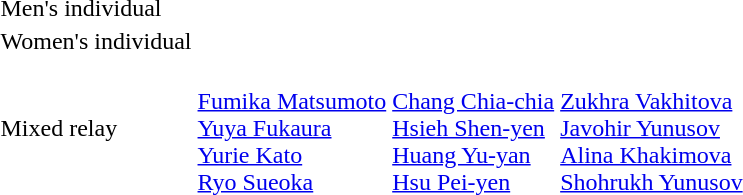<table>
<tr>
<td>Men's individual</td>
<td></td>
<td></td>
<td></td>
</tr>
<tr>
<td>Women's individual</td>
<td></td>
<td></td>
<td></td>
</tr>
<tr>
<td>Mixed relay</td>
<td><br><a href='#'>Fumika Matsumoto</a><br><a href='#'>Yuya Fukaura</a><br><a href='#'>Yurie Kato</a><br><a href='#'>Ryo Sueoka</a></td>
<td><br><a href='#'>Chang Chia-chia</a><br><a href='#'>Hsieh Shen-yen</a><br><a href='#'>Huang Yu-yan</a><br><a href='#'>Hsu Pei-yen</a></td>
<td><br><a href='#'>Zukhra Vakhitova</a><br><a href='#'>Javohir Yunusov</a><br><a href='#'>Alina Khakimova</a><br><a href='#'>Shohrukh Yunusov</a></td>
</tr>
</table>
